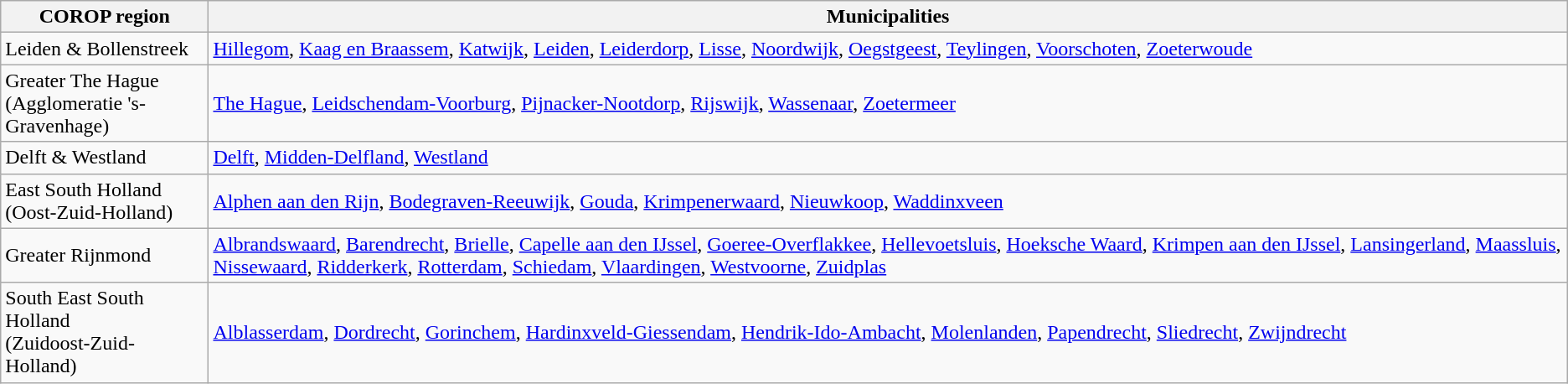<table class="wikitable sortable">
<tr>
<th>COROP region</th>
<th>Municipalities</th>
</tr>
<tr>
<td>Leiden & Bollenstreek</td>
<td><a href='#'>Hillegom</a>, <a href='#'>Kaag en Braassem</a>, <a href='#'>Katwijk</a>, <a href='#'>Leiden</a>, <a href='#'>Leiderdorp</a>, <a href='#'>Lisse</a>, <a href='#'>Noordwijk</a>, <a href='#'>Oegstgeest</a>, <a href='#'>Teylingen</a>, <a href='#'>Voorschoten</a>, <a href='#'>Zoeterwoude</a></td>
</tr>
<tr>
<td>Greater The Hague<br>(Agglomeratie 's-Gravenhage)</td>
<td><a href='#'>The Hague</a>, <a href='#'>Leidschendam-Voorburg</a>, <a href='#'>Pijnacker-Nootdorp</a>, <a href='#'>Rijswijk</a>, <a href='#'>Wassenaar</a>, <a href='#'>Zoetermeer</a></td>
</tr>
<tr>
<td>Delft & Westland</td>
<td><a href='#'>Delft</a>, <a href='#'>Midden-Delfland</a>, <a href='#'>Westland</a></td>
</tr>
<tr>
<td>East South Holland<br>(Oost-Zuid-Holland)</td>
<td><a href='#'>Alphen aan den Rijn</a>, <a href='#'>Bodegraven-Reeuwijk</a>, <a href='#'>Gouda</a>, <a href='#'>Krimpenerwaard</a>, <a href='#'>Nieuwkoop</a>, <a href='#'>Waddinxveen</a></td>
</tr>
<tr>
<td>Greater Rijnmond</td>
<td><a href='#'>Albrandswaard</a>, <a href='#'>Barendrecht</a>, <a href='#'>Brielle</a>, <a href='#'>Capelle aan den IJssel</a>,  <a href='#'>Goeree-Overflakkee</a>, <a href='#'>Hellevoetsluis</a>, <a href='#'>Hoeksche Waard</a>, <a href='#'>Krimpen aan den IJssel</a>, <a href='#'>Lansingerland</a>, <a href='#'>Maassluis</a>, <a href='#'>Nissewaard</a>, <a href='#'>Ridderkerk</a>, <a href='#'>Rotterdam</a>, <a href='#'>Schiedam</a>, <a href='#'>Vlaardingen</a>, <a href='#'>Westvoorne</a>, <a href='#'>Zuidplas</a></td>
</tr>
<tr>
<td>South East South Holland<br>(Zuidoost-Zuid-Holland)</td>
<td><a href='#'>Alblasserdam</a>, <a href='#'>Dordrecht</a>,  <a href='#'>Gorinchem</a>, <a href='#'>Hardinxveld-Giessendam</a>, <a href='#'>Hendrik-Ido-Ambacht</a>, <a href='#'>Molenlanden</a>, <a href='#'>Papendrecht</a>, <a href='#'>Sliedrecht</a>, <a href='#'>Zwijndrecht</a></td>
</tr>
</table>
